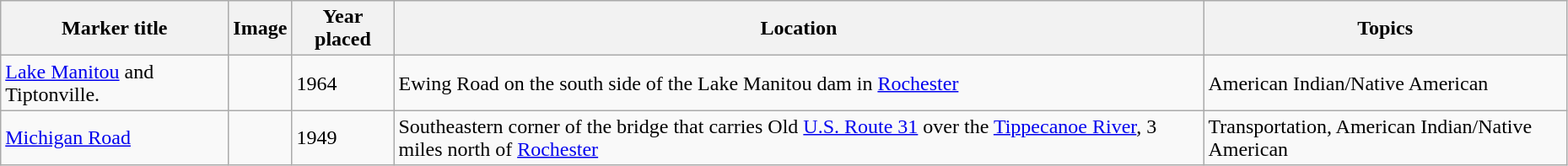<table class="wikitable sortable" style="width:98%">
<tr>
<th>Marker title</th>
<th class="unsortable">Image</th>
<th>Year placed</th>
<th>Location</th>
<th>Topics</th>
</tr>
<tr>
<td><a href='#'>Lake Manitou</a> and Tiptonville.</td>
<td></td>
<td>1964</td>
<td>Ewing Road on the south side of the Lake Manitou dam in <a href='#'>Rochester</a><br><small></small></td>
<td>American Indian/Native American</td>
</tr>
<tr>
<td><a href='#'>Michigan Road</a></td>
<td></td>
<td>1949</td>
<td>Southeastern corner of the bridge that carries Old <a href='#'>U.S. Route 31</a> over the <a href='#'>Tippecanoe River</a>, 3 miles north of <a href='#'>Rochester</a><br><small></small></td>
<td>Transportation, American Indian/Native American</td>
</tr>
</table>
